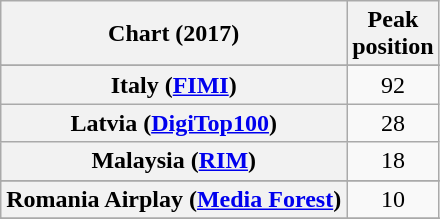<table class="wikitable sortable plainrowheaders" style="text-align:center">
<tr>
<th scope="col">Chart (2017)</th>
<th scope="col">Peak<br> position</th>
</tr>
<tr>
</tr>
<tr>
</tr>
<tr>
</tr>
<tr>
</tr>
<tr>
</tr>
<tr>
</tr>
<tr>
</tr>
<tr>
</tr>
<tr>
</tr>
<tr>
</tr>
<tr>
</tr>
<tr>
</tr>
<tr>
</tr>
<tr>
</tr>
<tr>
</tr>
<tr>
</tr>
<tr>
<th scope="row">Italy (<a href='#'>FIMI</a>)</th>
<td>92</td>
</tr>
<tr>
<th scope="row">Latvia (<a href='#'>DigiTop100</a>)</th>
<td>28</td>
</tr>
<tr>
<th scope="row">Malaysia (<a href='#'>RIM</a>)</th>
<td>18</td>
</tr>
<tr>
</tr>
<tr>
</tr>
<tr>
</tr>
<tr>
<th scope="row">Romania Airplay (<a href='#'>Media Forest</a>)</th>
<td>10</td>
</tr>
<tr>
</tr>
<tr>
</tr>
<tr>
</tr>
<tr>
</tr>
<tr>
</tr>
<tr>
</tr>
<tr>
</tr>
<tr>
</tr>
<tr>
</tr>
<tr>
</tr>
<tr>
</tr>
<tr>
</tr>
</table>
